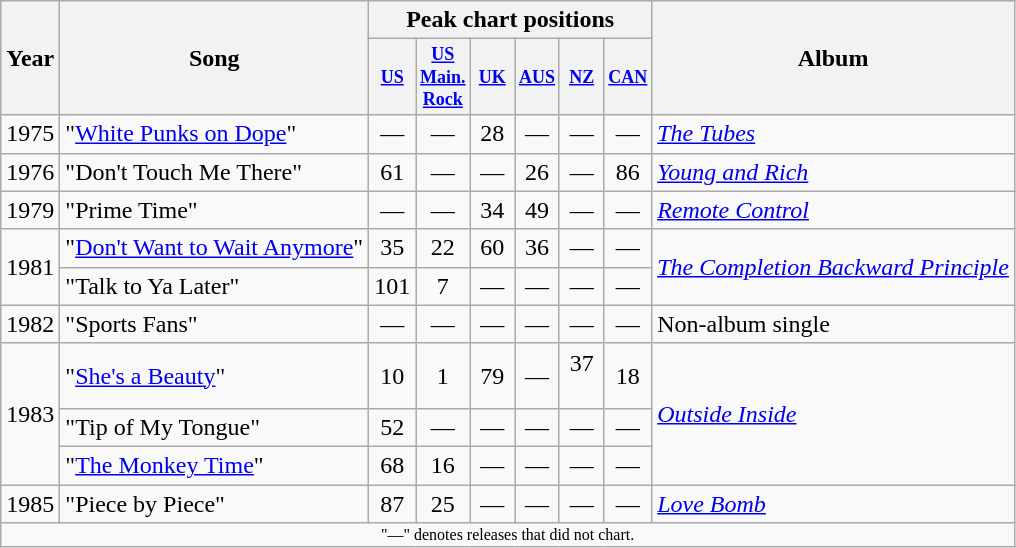<table class="wikitable">
<tr>
<th rowspan="2">Year</th>
<th rowspan="2">Song</th>
<th colspan="6">Peak chart positions</th>
<th rowspan="2">Album</th>
</tr>
<tr>
<th style="width:2em;font-size:75%"><a href='#'>US</a><br></th>
<th style="width:2em;font-size:75%"><a href='#'>US<br>Main.<br>Rock</a><br></th>
<th style="width:2em;font-size:75%"><a href='#'>UK</a><br></th>
<th style="width:2em;font-size:75%"><a href='#'>AUS</a></th>
<th style="width:2em;font-size:75%"><a href='#'>NZ</a></th>
<th style="width:2em;font-size:75%"><a href='#'>CAN</a></th>
</tr>
<tr>
<td>1975</td>
<td>"<a href='#'>White Punks on Dope</a>"</td>
<td style="text-align:center;">—</td>
<td style="text-align:center;">—</td>
<td style="text-align:center;">28</td>
<td style="text-align:center;">—</td>
<td style="text-align:center;">—</td>
<td style="text-align:center;">—</td>
<td><em><a href='#'>The Tubes</a></em></td>
</tr>
<tr>
<td>1976</td>
<td>"Don't Touch Me There"</td>
<td style="text-align:center;">61</td>
<td style="text-align:center;">—</td>
<td style="text-align:center;">—</td>
<td style="text-align:center;">26</td>
<td style="text-align:center;">—</td>
<td style="text-align:center;">86<br></td>
<td><em><a href='#'>Young and Rich</a></em></td>
</tr>
<tr>
<td>1979</td>
<td>"Prime Time"</td>
<td style="text-align:center;">—</td>
<td style="text-align:center;">—</td>
<td style="text-align:center;">34</td>
<td style="text-align:center;">49</td>
<td style="text-align:center;">—</td>
<td style="text-align:center;">—</td>
<td><em><a href='#'>Remote Control</a></em></td>
</tr>
<tr>
<td rowspan="2">1981</td>
<td>"<a href='#'>Don't Want to Wait Anymore</a>"</td>
<td style="text-align:center;">35</td>
<td style="text-align:center;">22</td>
<td style="text-align:center;">60</td>
<td style="text-align:center;">36</td>
<td style="text-align:center;">—</td>
<td style="text-align:center;">—</td>
<td rowspan="2"><em><a href='#'>The Completion Backward Principle</a></em></td>
</tr>
<tr>
<td>"Talk to Ya Later"</td>
<td style="text-align:center;">101</td>
<td style="text-align:center;">7</td>
<td style="text-align:center;">—</td>
<td style="text-align:center;">—</td>
<td style="text-align:center;">—</td>
<td style="text-align:center;">—</td>
</tr>
<tr>
<td>1982</td>
<td>"Sports Fans"</td>
<td style="text-align:center;">—</td>
<td style="text-align:center;">—</td>
<td style="text-align:center;">—</td>
<td style="text-align:center;">—</td>
<td style="text-align:center;">—</td>
<td style="text-align:center;">—</td>
<td>Non-album single</td>
</tr>
<tr>
<td rowspan="3">1983</td>
<td>"<a href='#'>She's a Beauty</a>"</td>
<td style="text-align:center;">10</td>
<td style="text-align:center;">1</td>
<td style="text-align:center;">79</td>
<td style="text-align:center;">—</td>
<td style="text-align:center;">37<br><br></td>
<td style="text-align:center;">18</td>
<td rowspan="3"><em><a href='#'>Outside Inside</a></em></td>
</tr>
<tr>
<td>"Tip of My Tongue"</td>
<td style="text-align:center;">52</td>
<td style="text-align:center;">—</td>
<td style="text-align:center;">—</td>
<td style="text-align:center;">—</td>
<td style="text-align:center;">—</td>
<td style="text-align:center;">—</td>
</tr>
<tr>
<td>"<a href='#'>The Monkey Time</a>"</td>
<td style="text-align:center;">68</td>
<td style="text-align:center;">16</td>
<td style="text-align:center;">—</td>
<td style="text-align:center;">—</td>
<td style="text-align:center;">—</td>
<td style="text-align:center;">—</td>
</tr>
<tr>
<td>1985</td>
<td>"Piece by Piece"</td>
<td style="text-align:center;">87</td>
<td style="text-align:center;">25</td>
<td style="text-align:center;">—</td>
<td style="text-align:center;">—</td>
<td style="text-align:center;">—</td>
<td style="text-align:center;">—</td>
<td><em><a href='#'>Love Bomb</a></em></td>
</tr>
<tr>
<td colspan="11" style="text-align:center; font-size:8pt;">"—" denotes releases that did not chart.</td>
</tr>
</table>
